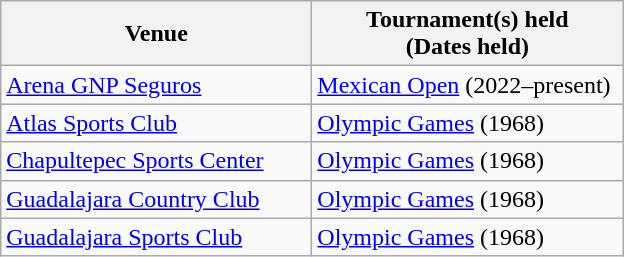<table class=wikitable>
<tr>
<th width=200>Venue</th>
<th width=200>Tournament(s) held<br>(Dates held)</th>
</tr>
<tr>
<td><a href='#'>Arena GNP Seguros</a></td>
<td><a href='#'>Mexican Open</a> (2022–present)</td>
</tr>
<tr>
<td><a href='#'>Atlas Sports Club</a></td>
<td><a href='#'>Olympic Games</a> (1968)</td>
</tr>
<tr>
<td><a href='#'>Chapultepec Sports Center</a></td>
<td><a href='#'>Olympic Games</a> (1968)</td>
</tr>
<tr>
<td><a href='#'>Guadalajara Country Club</a></td>
<td><a href='#'>Olympic Games</a> (1968)</td>
</tr>
<tr>
<td><a href='#'>Guadalajara Sports Club</a></td>
<td><a href='#'>Olympic Games</a> (1968)</td>
</tr>
</table>
